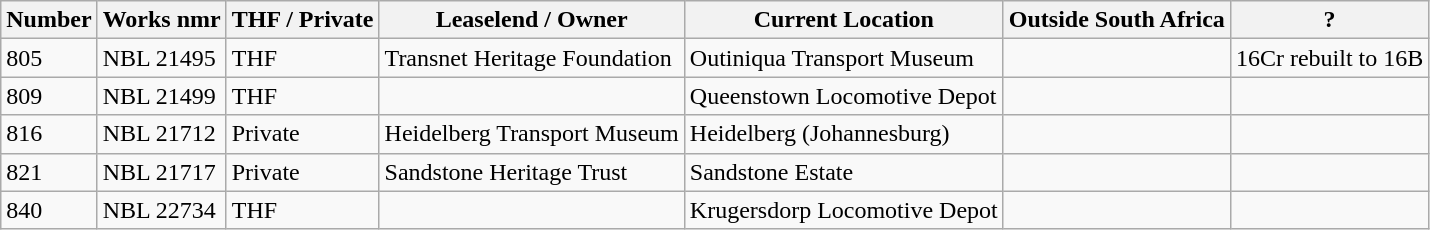<table class="wikitable">
<tr>
<th>Number</th>
<th>Works nmr</th>
<th>THF / Private</th>
<th>Leaselend / Owner</th>
<th>Current Location</th>
<th>Outside South Africa</th>
<th>?</th>
</tr>
<tr>
<td>805</td>
<td>NBL 21495</td>
<td>THF</td>
<td>Transnet Heritage Foundation</td>
<td>Outiniqua Transport Museum</td>
<td></td>
<td>16Cr rebuilt to 16B</td>
</tr>
<tr>
<td>809</td>
<td>NBL 21499</td>
<td>THF</td>
<td></td>
<td>Queenstown Locomotive Depot</td>
<td></td>
<td></td>
</tr>
<tr>
<td>816</td>
<td>NBL 21712</td>
<td>Private</td>
<td>Heidelberg Transport Museum</td>
<td>Heidelberg (Johannesburg)</td>
<td></td>
<td></td>
</tr>
<tr>
<td>821</td>
<td>NBL 21717</td>
<td>Private</td>
<td>Sandstone Heritage Trust</td>
<td>Sandstone Estate</td>
<td></td>
<td></td>
</tr>
<tr>
<td>840</td>
<td>NBL 22734</td>
<td>THF</td>
<td></td>
<td>Krugersdorp Locomotive Depot</td>
<td></td>
<td></td>
</tr>
</table>
